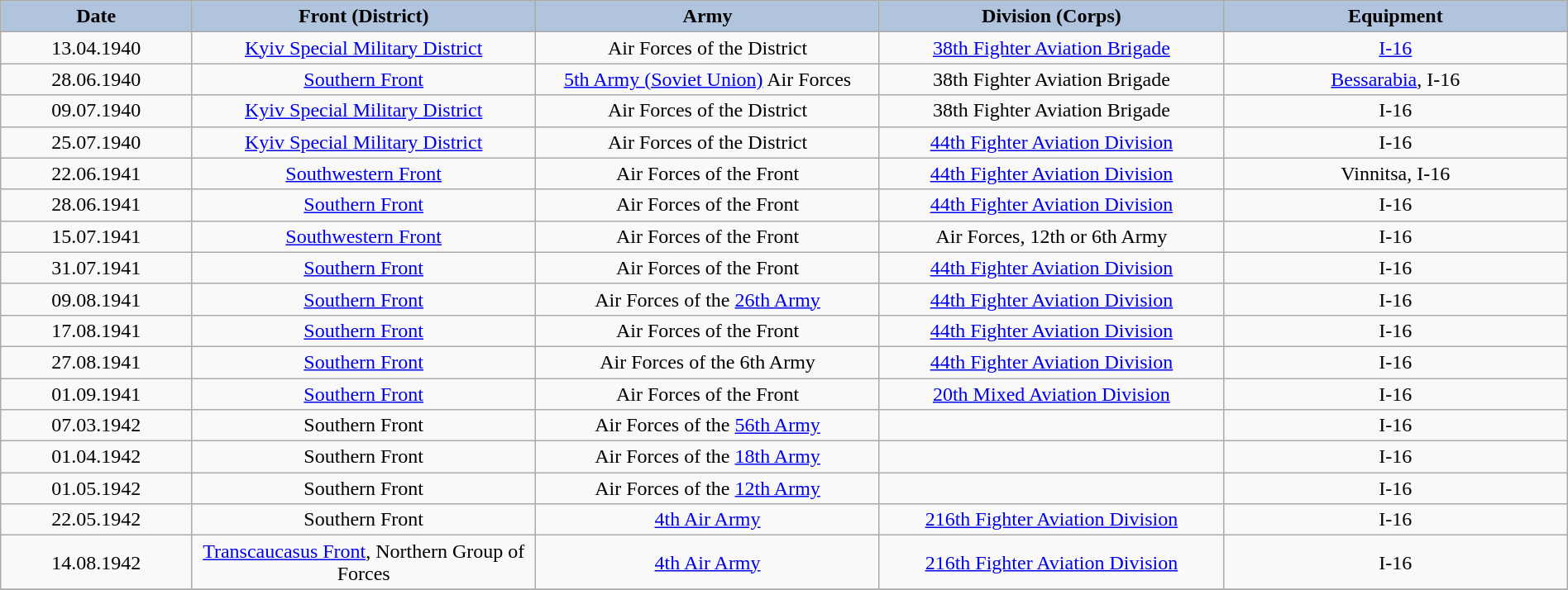<table class="wikitable" style="text-align:center; width:100%">
<tr>
<th style="width:10%; text-align: center; background: lightsteelblue;">Date</th>
<th style="width:18%; text-align: center; background: lightsteelblue;">Front (District)</th>
<th style="width:18%; text-align: center; background: lightsteelblue;">Army</th>
<th style="width:18%; text-align: center; background: lightsteelblue;">Division (Corps)</th>
<th style="width:18%; text-align: center; background: lightsteelblue;">Equipment</th>
</tr>
<tr>
<td>13.04.1940</td>
<td><a href='#'>Kyiv Special Military District</a></td>
<td>Air Forces of the District</td>
<td><a href='#'>38th Fighter Aviation Brigade</a></td>
<td><a href='#'>I-16</a></td>
</tr>
<tr>
<td>28.06.1940</td>
<td><a href='#'>Southern Front</a></td>
<td><a href='#'>5th Army (Soviet Union)</a> Air Forces</td>
<td>38th Fighter Aviation Brigade</td>
<td><a href='#'>Bessarabia</a>, I-16</td>
</tr>
<tr>
<td>09.07.1940</td>
<td><a href='#'>Kyiv Special Military District</a></td>
<td>Air Forces of the District</td>
<td>38th Fighter Aviation Brigade</td>
<td>I-16</td>
</tr>
<tr>
<td>25.07.1940</td>
<td><a href='#'>Kyiv Special Military District</a></td>
<td>Air Forces of the District</td>
<td><a href='#'>44th Fighter Aviation Division</a></td>
<td>I-16</td>
</tr>
<tr>
<td>22.06.1941</td>
<td><a href='#'>Southwestern Front</a></td>
<td>Air Forces of the Front</td>
<td><a href='#'>44th Fighter Aviation Division</a></td>
<td>Vinnitsa, I-16</td>
</tr>
<tr>
<td>28.06.1941</td>
<td><a href='#'>Southern Front</a></td>
<td>Air Forces of the Front</td>
<td><a href='#'>44th Fighter Aviation Division</a></td>
<td>I-16</td>
</tr>
<tr>
<td>15.07.1941</td>
<td><a href='#'>Southwestern Front</a></td>
<td>Air Forces of the Front</td>
<td>Air Forces, 12th or 6th Army</td>
<td>I-16</td>
</tr>
<tr>
<td>31.07.1941</td>
<td><a href='#'>Southern Front</a></td>
<td>Air Forces of the Front</td>
<td><a href='#'>44th Fighter Aviation Division</a></td>
<td>I-16</td>
</tr>
<tr>
<td>09.08.1941</td>
<td><a href='#'>Southern Front</a></td>
<td>Air Forces of the <a href='#'>26th Army</a></td>
<td><a href='#'>44th Fighter Aviation Division</a></td>
<td>I-16</td>
</tr>
<tr>
<td>17.08.1941</td>
<td><a href='#'>Southern Front</a></td>
<td>Air Forces of the Front</td>
<td><a href='#'>44th Fighter Aviation Division</a></td>
<td>I-16</td>
</tr>
<tr>
<td>27.08.1941</td>
<td><a href='#'>Southern Front</a></td>
<td>Air Forces of the 6th Army</td>
<td><a href='#'>44th Fighter Aviation Division</a></td>
<td>I-16</td>
</tr>
<tr>
<td>01.09.1941</td>
<td><a href='#'>Southern Front</a></td>
<td>Air Forces of the Front</td>
<td><a href='#'>20th Mixed Aviation Division</a></td>
<td>I-16</td>
</tr>
<tr>
<td>07.03.1942</td>
<td>Southern Front</td>
<td>Air Forces of the <a href='#'>56th Army</a></td>
<td></td>
<td>I-16</td>
</tr>
<tr>
<td>01.04.1942</td>
<td>Southern Front</td>
<td>Air Forces of the <a href='#'>18th Army</a></td>
<td></td>
<td>I-16</td>
</tr>
<tr>
<td>01.05.1942</td>
<td>Southern Front</td>
<td>Air Forces of the <a href='#'>12th Army</a></td>
<td></td>
<td>I-16</td>
</tr>
<tr>
<td>22.05.1942</td>
<td>Southern Front</td>
<td><a href='#'>4th Air Army</a></td>
<td><a href='#'>216th Fighter Aviation Division</a></td>
<td>I-16</td>
</tr>
<tr>
<td>14.08.1942</td>
<td><a href='#'>Transcaucasus Front</a>, Northern Group of Forces</td>
<td><a href='#'>4th Air Army</a></td>
<td><a href='#'>216th Fighter Aviation Division</a></td>
<td>I-16</td>
</tr>
<tr>
</tr>
</table>
